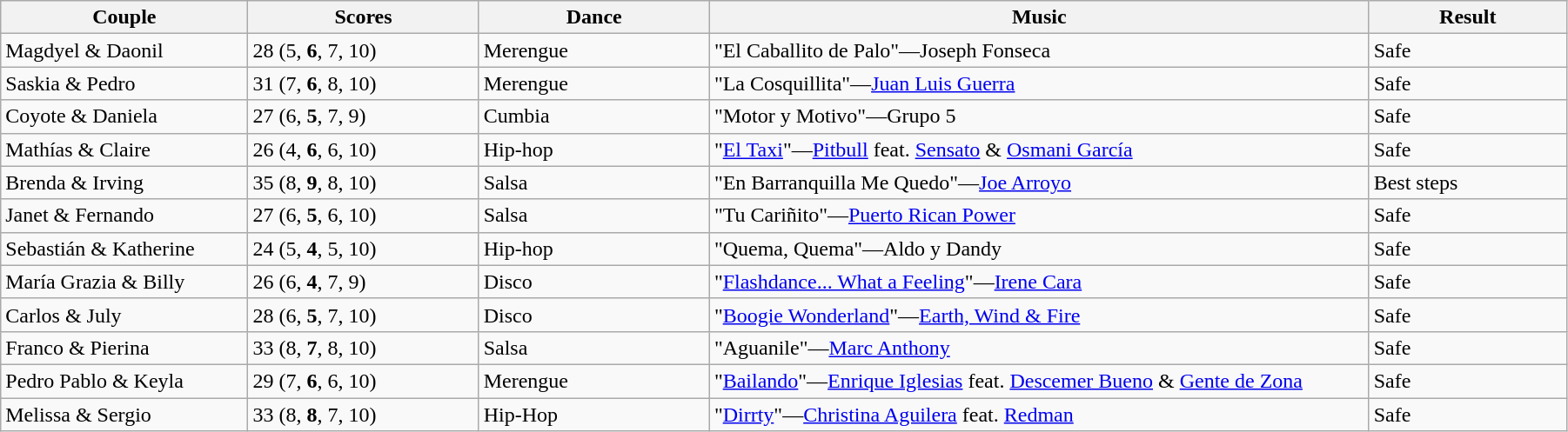<table class="wikitable sortable" style="width:95%; white-space:nowrap">
<tr>
<th style="width:15%;">Couple</th>
<th style="width:14%;">Scores</th>
<th style="width:14%;">Dance</th>
<th style="width:40%;">Music</th>
<th style="width:12%;">Result</th>
</tr>
<tr>
<td>Magdyel & Daonil</td>
<td>28 (5, <strong>6</strong>, 7, 10)</td>
<td>Merengue</td>
<td>"El Caballito de Palo"—Joseph Fonseca</td>
<td>Safe</td>
</tr>
<tr>
<td>Saskia & Pedro</td>
<td>31 (7, <strong>6</strong>, 8, 10)</td>
<td>Merengue</td>
<td>"La Cosquillita"—<a href='#'>Juan Luis Guerra</a></td>
<td>Safe</td>
</tr>
<tr>
<td>Coyote & Daniela</td>
<td>27 (6, <strong>5</strong>, 7, 9)</td>
<td>Cumbia</td>
<td>"Motor y Motivo"—Grupo 5</td>
<td>Safe</td>
</tr>
<tr>
<td>Mathías & Claire</td>
<td>26 (4, <strong>6</strong>, 6, 10)</td>
<td>Hip-hop</td>
<td>"<a href='#'>El Taxi</a>"—<a href='#'>Pitbull</a> feat. <a href='#'>Sensato</a> & <a href='#'>Osmani García</a></td>
<td>Safe</td>
</tr>
<tr>
<td>Brenda & Irving</td>
<td>35 (8, <strong>9</strong>, 8, 10)</td>
<td>Salsa</td>
<td>"En Barranquilla Me Quedo"—<a href='#'>Joe Arroyo</a></td>
<td>Best steps</td>
</tr>
<tr>
<td>Janet & Fernando</td>
<td>27 (6, <strong>5</strong>, 6, 10)</td>
<td>Salsa</td>
<td>"Tu Cariñito"—<a href='#'>Puerto Rican Power</a></td>
<td>Safe</td>
</tr>
<tr>
<td>Sebastián & Katherine</td>
<td>24 (5, <strong>4</strong>, 5, 10)</td>
<td>Hip-hop</td>
<td>"Quema, Quema"—Aldo y Dandy</td>
<td>Safe</td>
</tr>
<tr>
<td>María Grazia & Billy</td>
<td>26 (6, <strong>4</strong>, 7, 9)</td>
<td>Disco</td>
<td>"<a href='#'>Flashdance... What a Feeling</a>"—<a href='#'>Irene Cara</a></td>
<td>Safe</td>
</tr>
<tr>
<td>Carlos & July</td>
<td>28 (6, <strong>5</strong>, 7, 10)</td>
<td>Disco</td>
<td>"<a href='#'>Boogie Wonderland</a>"—<a href='#'>Earth, Wind & Fire</a></td>
<td>Safe</td>
</tr>
<tr>
<td>Franco & Pierina</td>
<td>33 (8, <strong>7</strong>, 8, 10)</td>
<td>Salsa</td>
<td>"Aguanile"—<a href='#'>Marc Anthony</a></td>
<td>Safe</td>
</tr>
<tr>
<td>Pedro Pablo & Keyla</td>
<td>29 (7, <strong>6</strong>, 6, 10)</td>
<td>Merengue</td>
<td>"<a href='#'>Bailando</a>"—<a href='#'>Enrique Iglesias</a> feat. <a href='#'>Descemer Bueno</a> & <a href='#'>Gente de Zona</a></td>
<td>Safe</td>
</tr>
<tr>
<td>Melissa & Sergio</td>
<td>33 (8, <strong>8</strong>, 7, 10)</td>
<td>Hip-Hop</td>
<td>"<a href='#'>Dirrty</a>"—<a href='#'>Christina Aguilera</a> feat. <a href='#'>Redman</a></td>
<td>Safe</td>
</tr>
</table>
